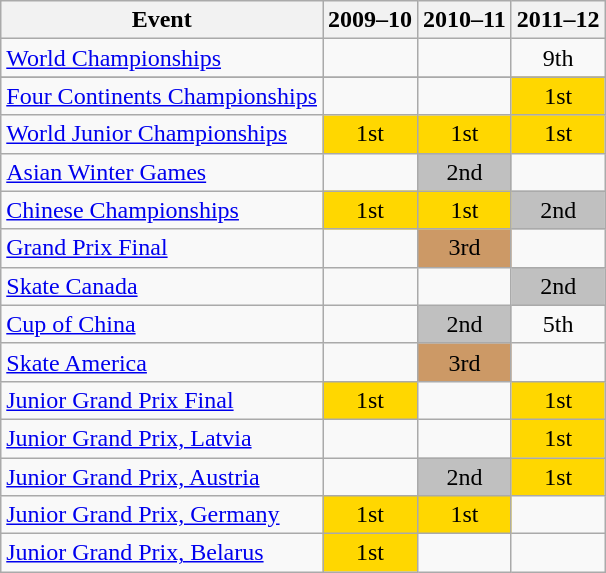<table class="wikitable" style="text-align:center">
<tr>
<th>Event</th>
<th>2009–10</th>
<th>2010–11</th>
<th>2011–12</th>
</tr>
<tr>
<td align=left><a href='#'>World Championships</a></td>
<td></td>
<td></td>
<td>9th</td>
</tr>
<tr>
</tr>
<tr>
<td align=left><a href='#'>Four Continents Championships</a></td>
<td></td>
<td></td>
<td bgcolor=gold>1st</td>
</tr>
<tr>
<td align=left><a href='#'>World Junior Championships</a></td>
<td bgcolor=gold>1st</td>
<td bgcolor=gold>1st</td>
<td bgcolor=gold>1st</td>
</tr>
<tr>
<td align=left><a href='#'>Asian Winter Games</a></td>
<td></td>
<td bgcolor=silver>2nd</td>
<td></td>
</tr>
<tr>
<td align=left><a href='#'>Chinese Championships</a></td>
<td bgcolor=gold>1st</td>
<td bgcolor=gold>1st</td>
<td bgcolor=silver>2nd</td>
</tr>
<tr>
<td align=left><a href='#'>Grand Prix Final</a></td>
<td></td>
<td bgcolor=cc9966>3rd</td>
<td></td>
</tr>
<tr>
<td align=left><a href='#'>Skate Canada</a></td>
<td></td>
<td></td>
<td bgcolor=silver>2nd</td>
</tr>
<tr>
<td align=left><a href='#'>Cup of China</a></td>
<td></td>
<td bgcolor=silver>2nd</td>
<td>5th</td>
</tr>
<tr>
<td align=left><a href='#'>Skate America</a></td>
<td></td>
<td bgcolor=cc9966>3rd</td>
<td></td>
</tr>
<tr>
<td align=left><a href='#'>Junior Grand Prix Final</a></td>
<td bgcolor=gold>1st</td>
<td></td>
<td bgcolor=gold>1st</td>
</tr>
<tr>
<td align=left><a href='#'>Junior Grand Prix, Latvia</a></td>
<td></td>
<td></td>
<td bgcolor=gold>1st</td>
</tr>
<tr>
<td align=left><a href='#'>Junior Grand Prix, Austria</a></td>
<td></td>
<td bgcolor=silver>2nd</td>
<td bgcolor=gold>1st</td>
</tr>
<tr>
<td align=left><a href='#'>Junior Grand Prix, Germany</a></td>
<td bgcolor=gold>1st</td>
<td bgcolor=gold>1st</td>
<td></td>
</tr>
<tr>
<td align=left><a href='#'>Junior Grand Prix, Belarus</a></td>
<td bgcolor=gold>1st</td>
<td></td>
<td></td>
</tr>
</table>
